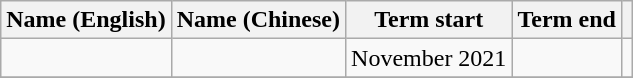<table class="wikitable">
<tr>
<th>Name (English)</th>
<th>Name (Chinese)</th>
<th>Term start</th>
<th>Term end</th>
<th></th>
</tr>
<tr>
<td></td>
<td></td>
<td>November 2021</td>
<td></td>
<td></td>
</tr>
<tr>
</tr>
</table>
